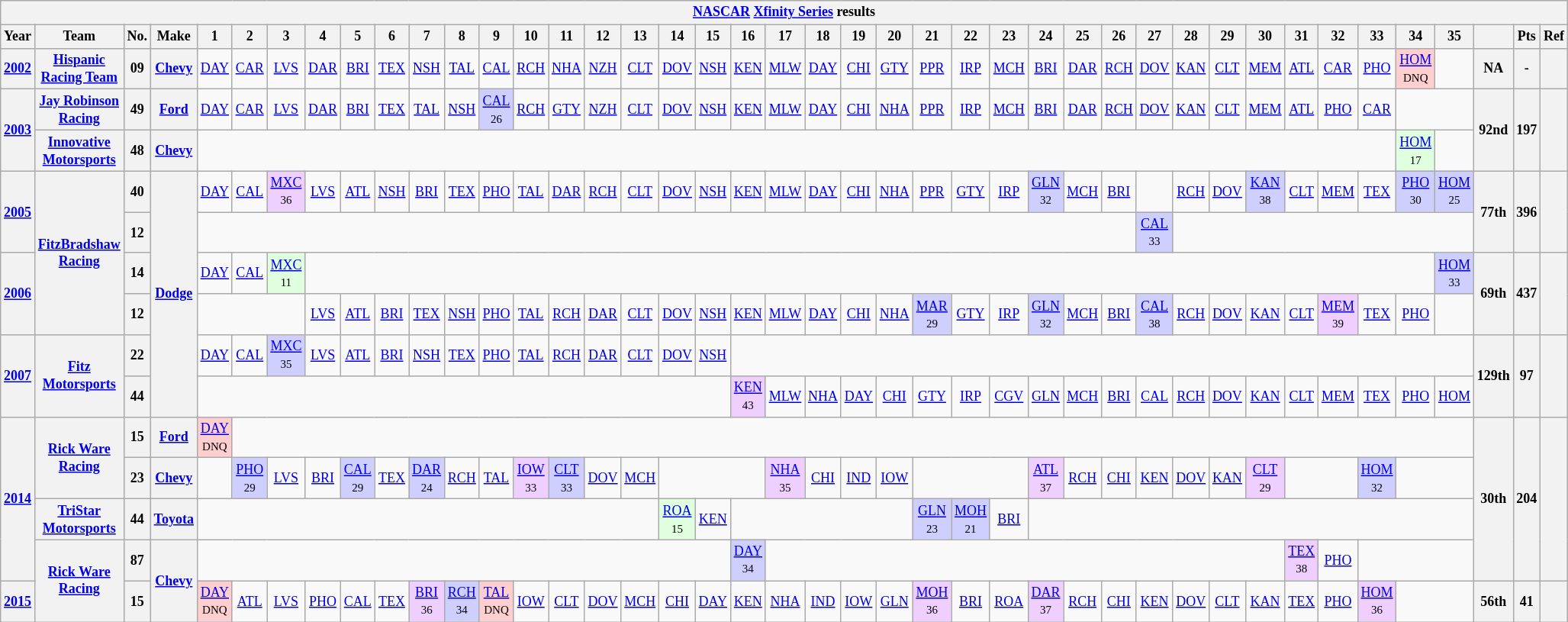<table class="wikitable" style="text-align:center; font-size:75%">
<tr>
<th colspan=42><a href='#'>NASCAR</a> <a href='#'>Xfinity Series</a> results</th>
</tr>
<tr>
<th>Year</th>
<th>Team</th>
<th>No.</th>
<th>Make</th>
<th>1</th>
<th>2</th>
<th>3</th>
<th>4</th>
<th>5</th>
<th>6</th>
<th>7</th>
<th>8</th>
<th>9</th>
<th>10</th>
<th>11</th>
<th>12</th>
<th>13</th>
<th>14</th>
<th>15</th>
<th>16</th>
<th>17</th>
<th>18</th>
<th>19</th>
<th>20</th>
<th>21</th>
<th>22</th>
<th>23</th>
<th>24</th>
<th>25</th>
<th>26</th>
<th>27</th>
<th>28</th>
<th>29</th>
<th>30</th>
<th>31</th>
<th>32</th>
<th>33</th>
<th>34</th>
<th>35</th>
<th></th>
<th>Pts</th>
<th>Ref</th>
</tr>
<tr>
<th><a href='#'>2002</a></th>
<th><a href='#'>Hispanic Racing Team</a></th>
<th>09</th>
<th><a href='#'>Chevy</a></th>
<td><a href='#'>DAY</a></td>
<td><a href='#'>CAR</a></td>
<td><a href='#'>LVS</a></td>
<td><a href='#'>DAR</a></td>
<td><a href='#'>BRI</a></td>
<td><a href='#'>TEX</a></td>
<td><a href='#'>NSH</a></td>
<td><a href='#'>TAL</a></td>
<td><a href='#'>CAL</a></td>
<td><a href='#'>RCH</a></td>
<td><a href='#'>NHA</a></td>
<td><a href='#'>NZH</a></td>
<td><a href='#'>CLT</a></td>
<td><a href='#'>DOV</a></td>
<td><a href='#'>NSH</a></td>
<td><a href='#'>KEN</a></td>
<td><a href='#'>MLW</a></td>
<td><a href='#'>DAY</a></td>
<td><a href='#'>CHI</a></td>
<td><a href='#'>GTY</a></td>
<td><a href='#'>PPR</a></td>
<td><a href='#'>IRP</a></td>
<td><a href='#'>MCH</a></td>
<td><a href='#'>BRI</a></td>
<td><a href='#'>DAR</a></td>
<td><a href='#'>RCH</a></td>
<td><a href='#'>DOV</a></td>
<td><a href='#'>KAN</a></td>
<td><a href='#'>CLT</a></td>
<td><a href='#'>MEM</a></td>
<td><a href='#'>ATL</a></td>
<td><a href='#'>CAR</a></td>
<td><a href='#'>PHO</a></td>
<td style="background:#FFCFCF;"><a href='#'>HOM</a><br><small>DNQ</small></td>
<td></td>
<th>NA</th>
<th>-</th>
<th></th>
</tr>
<tr>
<th rowspan=2><a href='#'>2003</a></th>
<th><a href='#'>Jay Robinson Racing</a></th>
<th>49</th>
<th><a href='#'>Ford</a></th>
<td><a href='#'>DAY</a></td>
<td><a href='#'>CAR</a></td>
<td><a href='#'>LVS</a></td>
<td><a href='#'>DAR</a></td>
<td><a href='#'>BRI</a></td>
<td><a href='#'>TEX</a></td>
<td><a href='#'>TAL</a></td>
<td><a href='#'>NSH</a></td>
<td style="background:#CFCFFF;"><a href='#'>CAL</a><br><small>26</small></td>
<td><a href='#'>RCH</a></td>
<td><a href='#'>GTY</a></td>
<td><a href='#'>NZH</a></td>
<td><a href='#'>CLT</a></td>
<td><a href='#'>DOV</a></td>
<td><a href='#'>NSH</a></td>
<td><a href='#'>KEN</a></td>
<td><a href='#'>MLW</a></td>
<td><a href='#'>DAY</a></td>
<td><a href='#'>CHI</a></td>
<td><a href='#'>NHA</a></td>
<td><a href='#'>PPR</a></td>
<td><a href='#'>IRP</a></td>
<td><a href='#'>MCH</a></td>
<td><a href='#'>BRI</a></td>
<td><a href='#'>DAR</a></td>
<td><a href='#'>RCH</a></td>
<td><a href='#'>DOV</a></td>
<td><a href='#'>KAN</a></td>
<td><a href='#'>CLT</a></td>
<td><a href='#'>MEM</a></td>
<td><a href='#'>ATL</a></td>
<td><a href='#'>PHO</a></td>
<td><a href='#'>CAR</a></td>
<td colspan=2></td>
<th rowspan=2>92nd</th>
<th rowspan=2>197</th>
<th rowspan=2></th>
</tr>
<tr>
<th><a href='#'>Innovative Motorsports</a></th>
<th>48</th>
<th><a href='#'>Chevy</a></th>
<td colspan=33></td>
<td style="background:#DFFFDF;"><a href='#'>HOM</a><br><small>17</small></td>
<td></td>
</tr>
<tr>
<th rowspan=2><a href='#'>2005</a></th>
<th rowspan=4><a href='#'>FitzBradshaw Racing</a></th>
<th>40</th>
<th rowspan=6><a href='#'>Dodge</a></th>
<td><a href='#'>DAY</a></td>
<td><a href='#'>CAL</a></td>
<td style="background:#EFCFFF;"><a href='#'>MXC</a><br><small>36</small></td>
<td><a href='#'>LVS</a></td>
<td><a href='#'>ATL</a></td>
<td><a href='#'>NSH</a></td>
<td><a href='#'>BRI</a></td>
<td><a href='#'>TEX</a></td>
<td><a href='#'>PHO</a></td>
<td><a href='#'>TAL</a></td>
<td><a href='#'>DAR</a></td>
<td><a href='#'>RCH</a></td>
<td><a href='#'>CLT</a></td>
<td><a href='#'>DOV</a></td>
<td><a href='#'>NSH</a></td>
<td><a href='#'>KEN</a></td>
<td><a href='#'>MLW</a></td>
<td><a href='#'>DAY</a></td>
<td><a href='#'>CHI</a></td>
<td><a href='#'>NHA</a></td>
<td><a href='#'>PPR</a></td>
<td><a href='#'>GTY</a></td>
<td><a href='#'>IRP</a></td>
<td style="background:#CFCFFF;"><a href='#'>GLN</a><br><small>32</small></td>
<td><a href='#'>MCH</a></td>
<td><a href='#'>BRI</a></td>
<td></td>
<td><a href='#'>RCH</a></td>
<td><a href='#'>DOV</a></td>
<td style="background:#CFCFFF;"><a href='#'>KAN</a><br><small>38</small></td>
<td><a href='#'>CLT</a></td>
<td><a href='#'>MEM</a></td>
<td><a href='#'>TEX</a></td>
<td style="background:#CFCFFF;"><a href='#'>PHO</a><br><small>30</small></td>
<td style="background:#CFCFFF;"><a href='#'>HOM</a><br><small>25</small></td>
<th rowspan=2>77th</th>
<th rowspan=2>396</th>
<th rowspan=2></th>
</tr>
<tr>
<th>12</th>
<td colspan=26></td>
<td style="background:#CFCFFF;"><a href='#'>CAL</a><br><small>33</small></td>
<td colspan=8></td>
</tr>
<tr>
<th rowspan=2><a href='#'>2006</a></th>
<th>14</th>
<td><a href='#'>DAY</a></td>
<td><a href='#'>CAL</a></td>
<td style="background:#DFFFDF;"><a href='#'>MXC</a><br><small>11</small></td>
<td colspan=31></td>
<td style="background:#CFCFFF;"><a href='#'>HOM</a><br><small>33</small></td>
<th rowspan=2>69th</th>
<th rowspan=2>437</th>
<th rowspan=2></th>
</tr>
<tr>
<th>12</th>
<td colspan=3></td>
<td><a href='#'>LVS</a></td>
<td><a href='#'>ATL</a></td>
<td><a href='#'>BRI</a></td>
<td><a href='#'>TEX</a></td>
<td><a href='#'>NSH</a></td>
<td><a href='#'>PHO</a></td>
<td><a href='#'>TAL</a></td>
<td><a href='#'>RCH</a></td>
<td><a href='#'>DAR</a></td>
<td><a href='#'>CLT</a></td>
<td><a href='#'>DOV</a></td>
<td><a href='#'>NSH</a></td>
<td><a href='#'>KEN</a></td>
<td><a href='#'>MLW</a></td>
<td><a href='#'>DAY</a></td>
<td><a href='#'>CHI</a></td>
<td><a href='#'>NHA</a></td>
<td style="background:#CFCFFF;"><a href='#'>MAR</a><br><small>29</small></td>
<td><a href='#'>GTY</a></td>
<td><a href='#'>IRP</a></td>
<td style="background:#CFCFFF;"><a href='#'>GLN</a><br><small>32</small></td>
<td><a href='#'>MCH</a></td>
<td><a href='#'>BRI</a></td>
<td style="background:#CFCFFF;"><a href='#'>CAL</a><br><small>38</small></td>
<td><a href='#'>RCH</a></td>
<td><a href='#'>DOV</a></td>
<td><a href='#'>KAN</a></td>
<td><a href='#'>CLT</a></td>
<td style="background:#EFCFFF;"><a href='#'>MEM</a><br><small>39</small></td>
<td><a href='#'>TEX</a></td>
<td><a href='#'>PHO</a></td>
<td></td>
</tr>
<tr>
<th rowspan=2><a href='#'>2007</a></th>
<th rowspan=2><a href='#'>Fitz Motorsports</a></th>
<th>22</th>
<td><a href='#'>DAY</a></td>
<td><a href='#'>CAL</a></td>
<td style="background:#CFCFFF;"><a href='#'>MXC</a><br><small>35</small></td>
<td><a href='#'>LVS</a></td>
<td><a href='#'>ATL</a></td>
<td><a href='#'>BRI</a></td>
<td><a href='#'>NSH</a></td>
<td><a href='#'>TEX</a></td>
<td><a href='#'>PHO</a></td>
<td><a href='#'>TAL</a></td>
<td><a href='#'>RCH</a></td>
<td><a href='#'>DAR</a></td>
<td><a href='#'>CLT</a></td>
<td><a href='#'>DOV</a></td>
<td><a href='#'>NSH</a></td>
<td colspan=20></td>
<th rowspan=2>129th</th>
<th rowspan=2>97</th>
<th rowspan=2></th>
</tr>
<tr>
<th>44</th>
<td colspan=15></td>
<td style="background:#EFCFFF;"><a href='#'>KEN</a><br><small>43</small></td>
<td><a href='#'>MLW</a></td>
<td><a href='#'>NHA</a></td>
<td><a href='#'>DAY</a></td>
<td><a href='#'>CHI</a></td>
<td><a href='#'>GTY</a></td>
<td><a href='#'>IRP</a></td>
<td><a href='#'>CGV</a></td>
<td><a href='#'>GLN</a></td>
<td><a href='#'>MCH</a></td>
<td><a href='#'>BRI</a></td>
<td><a href='#'>CAL</a></td>
<td><a href='#'>RCH</a></td>
<td><a href='#'>DOV</a></td>
<td><a href='#'>KAN</a></td>
<td><a href='#'>CLT</a></td>
<td><a href='#'>MEM</a></td>
<td><a href='#'>TEX</a></td>
<td><a href='#'>PHO</a></td>
<td><a href='#'>HOM</a></td>
</tr>
<tr>
<th rowspan=4><a href='#'>2014</a></th>
<th rowspan=2><a href='#'>Rick Ware Racing</a></th>
<th>15</th>
<th><a href='#'>Ford</a></th>
<td style="background:#FFCFCF;"><a href='#'>DAY</a><br><small>DNQ</small></td>
<td colspan=34></td>
<th rowspan=4>30th</th>
<th rowspan=4>204</th>
<th rowspan=4></th>
</tr>
<tr>
<th>23</th>
<th><a href='#'>Chevy</a></th>
<td></td>
<td style="background:#CFCFFF;"><a href='#'>PHO</a><br><small>29</small></td>
<td><a href='#'>LVS</a></td>
<td><a href='#'>BRI</a></td>
<td style="background:#CFCFFF;"><a href='#'>CAL</a><br><small>29</small></td>
<td><a href='#'>TEX</a></td>
<td style="background:#CFCFFF;"><a href='#'>DAR</a><br><small>24</small></td>
<td><a href='#'>RCH</a></td>
<td><a href='#'>TAL</a></td>
<td style="background:#EFCFFF;"><a href='#'>IOW</a><br><small>33</small></td>
<td style="background:#CFCFFF;"><a href='#'>CLT</a><br><small>33</small></td>
<td><a href='#'>DOV</a></td>
<td><a href='#'>MCH</a></td>
<td colspan=3></td>
<td style="background:#EFCFFF;"><a href='#'>NHA</a><br><small>35</small></td>
<td><a href='#'>CHI</a></td>
<td><a href='#'>IND</a></td>
<td><a href='#'>IOW</a></td>
<td colspan=3></td>
<td style="background:#EFCFFF;"><a href='#'>ATL</a><br><small>37</small></td>
<td><a href='#'>RCH</a></td>
<td><a href='#'>CHI</a></td>
<td><a href='#'>KEN</a></td>
<td><a href='#'>DOV</a></td>
<td><a href='#'>KAN</a></td>
<td style="background:#EFCFFF;"><a href='#'>CLT</a><br><small>29</small></td>
<td colspan=2></td>
<td style="background:#CFCFFF;"><a href='#'>HOM</a><br><small>32</small></td>
<td colspan=2></td>
</tr>
<tr>
<th><a href='#'>TriStar Motorsports</a></th>
<th>44</th>
<th><a href='#'>Toyota</a></th>
<td colspan=13></td>
<td style="background:#DFFFDF;"><a href='#'>ROA</a><br><small>15</small></td>
<td><a href='#'>KEN</a></td>
<td colspan=5></td>
<td style="background:#CFCFFF;"><a href='#'>GLN</a><br><small>23</small></td>
<td style="background:#CFCFFF;"><a href='#'>MOH</a><br><small>21</small></td>
<td><a href='#'>BRI</a></td>
<td colspan=12></td>
</tr>
<tr>
<th rowspan=2><a href='#'>Rick Ware Racing</a></th>
<th>87</th>
<th rowspan=2><a href='#'>Chevy</a></th>
<td colspan=15></td>
<td style="background:#CFCFFF;"><a href='#'>DAY</a><br><small>34</small></td>
<td colspan=14></td>
<td style="background:#EFCFFF;"><a href='#'>TEX</a><br><small>38</small></td>
<td><a href='#'>PHO</a></td>
<td colspan=3></td>
</tr>
<tr>
<th><a href='#'>2015</a></th>
<th>15</th>
<td style="background:#FFCFCF;"><a href='#'>DAY</a><br><small>DNQ</small></td>
<td><a href='#'>ATL</a></td>
<td><a href='#'>LVS</a></td>
<td><a href='#'>PHO</a></td>
<td><a href='#'>CAL</a></td>
<td><a href='#'>TEX</a></td>
<td style="background:#EFCFFF;"><a href='#'>BRI</a><br><small>36</small></td>
<td style="background:#CFCFFF;"><a href='#'>RCH</a><br><small>34</small></td>
<td style="background:#FFCFCF;"><a href='#'>TAL</a><br><small>DNQ</small></td>
<td><a href='#'>IOW</a></td>
<td><a href='#'>CLT</a></td>
<td><a href='#'>DOV</a></td>
<td><a href='#'>MCH</a></td>
<td><a href='#'>CHI</a></td>
<td><a href='#'>DAY</a></td>
<td><a href='#'>KEN</a></td>
<td><a href='#'>NHA</a></td>
<td><a href='#'>IND</a></td>
<td><a href='#'>IOW</a></td>
<td><a href='#'>GLN</a></td>
<td style="background:#EFCFFF;"><a href='#'>MOH</a><br><small>36</small></td>
<td><a href='#'>BRI</a></td>
<td><a href='#'>ROA</a></td>
<td style="background:#EFCFFF;"><a href='#'>DAR</a><br><small>37</small></td>
<td><a href='#'>RCH</a></td>
<td><a href='#'>CHI</a></td>
<td><a href='#'>KEN</a></td>
<td><a href='#'>DOV</a></td>
<td><a href='#'>CLT</a></td>
<td><a href='#'>KAN</a></td>
<td><a href='#'>TEX</a></td>
<td><a href='#'>PHO</a></td>
<td style="background:#EFCFFF;"><a href='#'>HOM</a><br><small>36</small></td>
<td colspan=2></td>
<th>56th</th>
<th>41</th>
<th></th>
</tr>
</table>
